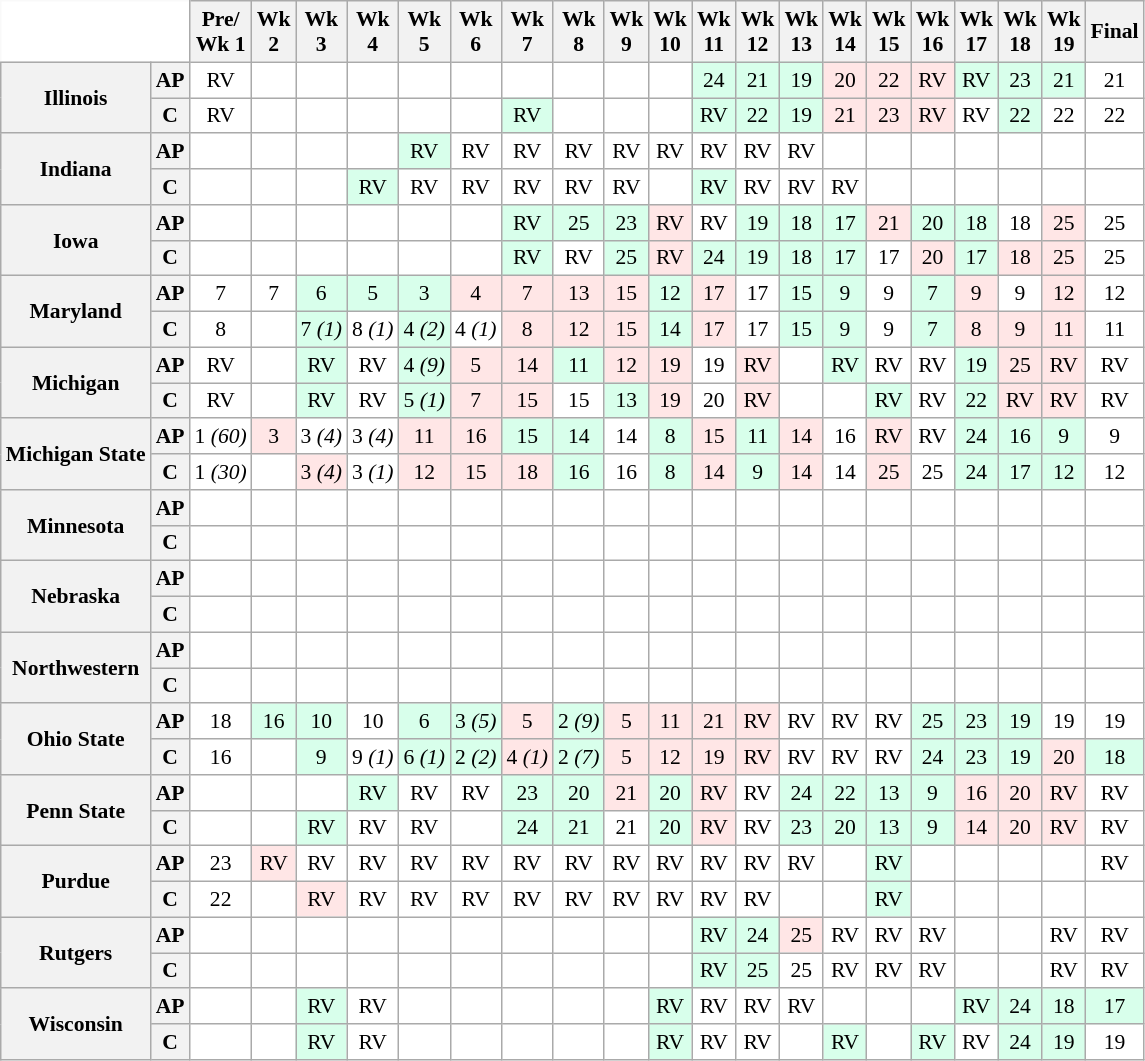<table class="wikitable" style="white-space:nowrap;font-size:90%;text-align:center;">
<tr>
<th colspan=2 style="background:white; border-top-style:hidden; border-left-style:hidden;"> </th>
<th>Pre/<br>Wk 1</th>
<th>Wk<br>2</th>
<th>Wk<br>3</th>
<th>Wk<br>4</th>
<th>Wk<br>5</th>
<th>Wk<br>6</th>
<th>Wk<br>7</th>
<th>Wk<br>8</th>
<th>Wk<br>9</th>
<th>Wk<br>10</th>
<th>Wk<br>11</th>
<th>Wk<br>12</th>
<th>Wk<br>13</th>
<th>Wk<br>14</th>
<th>Wk<br>15</th>
<th>Wk<br>16</th>
<th>Wk<br>17</th>
<th>Wk<br>18</th>
<th>Wk<br>19</th>
<th>Final</th>
</tr>
<tr>
<th rowspan=2 style=>Illinois</th>
<th>AP</th>
<td style="background:#FFF;">RV</td>
<td style="background:#FFF;"></td>
<td style="background:#FFF;"></td>
<td style="background:#FFF;"></td>
<td style="background:#FFF;"></td>
<td style="background:#FFF;"></td>
<td style="background:#FFF;"></td>
<td style="background:#FFF;"></td>
<td style="background:#FFF;"></td>
<td style="background:#FFF;"></td>
<td style="background:#d8ffeb;">24</td>
<td style="background:#d8ffeb;">21</td>
<td style="background:#d8ffeb;">19</td>
<td style="background:#FFe6e6;">20</td>
<td style="background:#FFe6e6;">22</td>
<td style="background:#FFE6E6;">RV</td>
<td style="background:#d8ffeb;">RV</td>
<td style="background:#d8ffeb;">23</td>
<td style="background:#d8ffeb;">21</td>
<td style="background:#FFF;">21</td>
</tr>
<tr>
<th>C</th>
<td style="background:#FFF;">RV</td>
<td style="background:#FFF;"></td>
<td style="background:#FFF;"></td>
<td style="background:#FFF;"></td>
<td style="background:#FFF;"></td>
<td style="background:#FFF;"></td>
<td style="background:#d8ffeb;">RV</td>
<td style="background:#FFF;"></td>
<td style="background:#FFF;"></td>
<td style="background:#FFF;"></td>
<td style="background:#d8ffeb;">RV</td>
<td style="background:#d8ffeb;">22</td>
<td style="background:#d8ffeb;">19</td>
<td style="background:#FFE6E6;">21</td>
<td style="background:#FFE6E6;">23</td>
<td style="background:#FFE6E6;">RV</td>
<td style="background:#FFF;">RV</td>
<td style="background:#d8ffeb;">22</td>
<td style="background:#FFF;">22</td>
<td style="background:#FFF;">22</td>
</tr>
<tr>
<th rowspan=2 style=>Indiana</th>
<th>AP</th>
<td style="background:#FFF;"></td>
<td style="background:#FFF;"></td>
<td style="background:#FFF;"></td>
<td style="background:#FFF;"></td>
<td style="background:#d8ffeb;">RV</td>
<td style="background:#FFF;">RV</td>
<td style="background:#FFF;">RV</td>
<td style="background:#FFF;">RV</td>
<td style="background:#FFF;">RV</td>
<td style="background:#FFF;">RV</td>
<td style="background:#FFF;">RV</td>
<td style="background:#FFF;">RV</td>
<td style="background:#FFF;">RV</td>
<td style="background:#FFF;"></td>
<td style="background:#FFF;"></td>
<td style="background:#FFF;"></td>
<td style="background:#FFF;"></td>
<td style="background:#FFF;"></td>
<td style="background:#FFF;"></td>
<td style="background:#FFF;"></td>
</tr>
<tr>
<th>C</th>
<td style="background:#FFF;"></td>
<td style="background:#FFF;"></td>
<td style="background:#FFF;"></td>
<td style="background:#d8ffeb;">RV</td>
<td style="background:#FFF;">RV</td>
<td style="background:#FFF;">RV</td>
<td style="background:#FFF;">RV</td>
<td style="background:#FFF;">RV</td>
<td style="background:#FFF;">RV</td>
<td style="background:#FFF;"></td>
<td style="background:#d8ffeb;">RV</td>
<td style="background:#FFF;">RV</td>
<td style="background:#FFF;">RV</td>
<td style="background:#FFF;">RV</td>
<td style="background:#FFF;"></td>
<td style="background:#FFF;"></td>
<td style="background:#FFF;"></td>
<td style="background:#FFF;"></td>
<td style="background:#FFF;"></td>
<td style="background:#FFF;"></td>
</tr>
<tr>
<th rowspan=2 style=>Iowa</th>
<th>AP</th>
<td style="background:#FFF;"></td>
<td style="background:#FFF;"></td>
<td style="background:#FFF;"></td>
<td style="background:#FFF;"></td>
<td style="background:#FFF;"></td>
<td style="background:#FFF;"></td>
<td style="background:#d8ffeb;">RV</td>
<td style="background:#d8ffeb;">25</td>
<td style="background:#d8ffeb;">23</td>
<td style="background:#FFe6e6;">RV</td>
<td style="background:#FFF;">RV</td>
<td style="background:#d8ffeb;">19</td>
<td style="background:#d8ffeb;">18</td>
<td style="background:#d8ffeb;">17</td>
<td style="background:#FFE6E6;">21</td>
<td style="background:#d8ffeb;">20</td>
<td style="background:#d8ffeb;">18</td>
<td style="background:#FFF;">18</td>
<td style="background:#FFe6e6;">25</td>
<td style="background:#FFF;">25</td>
</tr>
<tr>
<th>C</th>
<td style="background:#FFF;"></td>
<td style="background:#FFF;"></td>
<td style="background:#FFF;"></td>
<td style="background:#FFF;"></td>
<td style="background:#FFF;"></td>
<td style="background:#FFF;"></td>
<td style="background:#d8ffeb;">RV</td>
<td style="background:#FFF;">RV</td>
<td style="background:#d8ffeb;">25</td>
<td style="background:#FFe6e6;">RV</td>
<td style="background:#d8ffeb;">24</td>
<td style="background:#d8ffeb;">19</td>
<td style="background:#d8ffeb;">18</td>
<td style="background:#d8ffeb;">17</td>
<td style="background:#FFF;">17</td>
<td style="background:#FFE6E6;">20</td>
<td style="background:#d8ffeb;">17</td>
<td style="background:#FFe6e6;">18</td>
<td style="background:#FFe6e6;">25</td>
<td style="background:#FFF;">25</td>
</tr>
<tr>
<th rowspan=2 style=>Maryland</th>
<th>AP</th>
<td style="background:#FFF;">7</td>
<td style="background:#FFF;">7</td>
<td style="background:#d8ffeb;">6</td>
<td style="background:#d8ffeb;">5</td>
<td style="background:#d8ffeb;">3</td>
<td style="background:#ffe6e6;">4</td>
<td style="background:#FFe6e6;">7</td>
<td style="background:#FFe6e6;">13</td>
<td style="background:#FFe6e6;">15</td>
<td style="background:#d8ffeb;">12</td>
<td style="background:#FFe6e6;">17</td>
<td style="background:#FFf;">17</td>
<td style="background:#d8ffeb;">15</td>
<td style="background:#d8ffeb;">9</td>
<td style="background:#FFF;">9</td>
<td style="background:#d8ffeb;">7</td>
<td style="background:#FFe6e6;">9</td>
<td style="background:#FFF;">9</td>
<td style="background:#FFe6e6;">12</td>
<td style="background:#FFF;">12</td>
</tr>
<tr>
<th>C</th>
<td style="background:#FFF;">8</td>
<td style="background:#FFF;"></td>
<td style="background:#d8ffeb;">7 <em>(1)</em></td>
<td style="background:#FFF;">8 <em>(1)</em></td>
<td style="background:#d8ffeb;">4 <em>(2)</em></td>
<td style="background:#fff;">4 <em>(1)</em></td>
<td style="background:#FFe6e6;">8</td>
<td style="background:#FFe6e6;">12</td>
<td style="background:#FFe6e6;">15</td>
<td style="background:#d8ffeb;">14</td>
<td style="background:#FFe6e6;">17</td>
<td style="background:#FFF;">17</td>
<td style="background:#d8ffeb;">15</td>
<td style="background:#d8ffeb;">9</td>
<td style="background:#FFF;">9</td>
<td style="background:#d8ffeb;">7</td>
<td style="background:#FFe6e6;">8</td>
<td style="background:#FFe6e6;">9</td>
<td style="background:#FFe6e6;">11</td>
<td style="background:#FFF;">11</td>
</tr>
<tr>
<th rowspan=2 style=>Michigan</th>
<th>AP</th>
<td style="background:#FFF;">RV</td>
<td style="background:#FFF;"></td>
<td style="background:#d8ffeb;">RV</td>
<td style="background:#FFF;">RV</td>
<td style="background:#d8ffeb;">4 <em>(9)</em></td>
<td style="background:#FFe6e6;">5</td>
<td style="background:#FFe6e6;">14</td>
<td style="background:#d8ffeb;">11</td>
<td style="background:#FFe6e6;">12</td>
<td style="background:#FFe6e6;">19</td>
<td style="background:#FFF;">19</td>
<td style="background:#FFe6e6;">RV</td>
<td style="background:#FFF;"></td>
<td style="background:#d8ffeb;">RV</td>
<td style="background:#FFF;">RV</td>
<td style="background:#FFF;">RV</td>
<td style="background:#d8ffeb;">19</td>
<td style="background:#FFe6e6;">25</td>
<td style="background:#FFe6e6;">RV</td>
<td style="background:#FFF;">RV</td>
</tr>
<tr>
<th>C</th>
<td style="background:#FFF;">RV</td>
<td style="background:#FFF;"></td>
<td style="background:#d8ffeb;">RV</td>
<td style="background:#FFF;">RV</td>
<td style="background:#d8ffeb;">5 <em>(1)</em></td>
<td style="background:#FFe6e6;">7</td>
<td style="background:#FFe6e6;">15</td>
<td style="background:#FFF;">15</td>
<td style="background:#d8ffeb;">13</td>
<td style="background:#FFe6e6;">19</td>
<td style="background:#FFF;">20</td>
<td style="background:#FFe6e6;">RV</td>
<td style="background:#FFF;"></td>
<td style="background:#FFF;"></td>
<td style="background:#d8ffeb;">RV</td>
<td style="background:#FFF;">RV</td>
<td style="background:#d8ffeb;">22</td>
<td style="background:#FFe6e6;">RV</td>
<td style="background:#FFE6E6;">RV</td>
<td style="background:#FFF;">RV</td>
</tr>
<tr>
<th rowspan=2 style=>Michigan State</th>
<th>AP</th>
<td style="background:#FFF;">1 <em>(60)</em></td>
<td style="background:#FFe6e6;">3</td>
<td style="background:#FFF;">3 <em>(4)</em></td>
<td style="background:#FFF;">3 <em>(4)</em></td>
<td style="background:#FFe6e6;">11</td>
<td style="background:#FFe6e6;">16</td>
<td style="background:#d8ffeb;">15</td>
<td style="background:#d8ffeb;">14</td>
<td style="background:#FFF;">14</td>
<td style="background:#d8ffeb;">8</td>
<td style="background:#FFE6E6;">15</td>
<td style="background:#d8ffeb;">11</td>
<td style="background:#FFe6e6;">14</td>
<td style="background:#FFF;">16</td>
<td style="background:#FFE6E6;">RV</td>
<td style="background:#FFF;">RV</td>
<td style="background:#d8ffeb;">24</td>
<td style="background:#d8ffeb;">16</td>
<td style="background:#d8ffeb;">9</td>
<td style="background:#FFF;">9</td>
</tr>
<tr>
<th>C</th>
<td style="background:#FFF;">1 <em>(30)</em></td>
<td style="background:#FFF;"></td>
<td style="background:#FFe6e6;">3 <em>(4)</em></td>
<td style="background:#FFF;">3 <em>(1)</em></td>
<td style="background:#FFe6e6;">12</td>
<td style="background:#FFe6e6;">15</td>
<td style="background:#FFe6e6;">18</td>
<td style="background:#d8ffeb;">16</td>
<td style="background:#FFF;">16</td>
<td style="background:#d8ffeb;">8</td>
<td style="background:#FFE6E6;">14</td>
<td style="background:#d8ffeb;">9</td>
<td style="background:#FFe6e6;">14</td>
<td style="background:#FFF;">14</td>
<td style="background:#FFE6E6;">25</td>
<td style="background:#FFF;">25</td>
<td style="background:#d8ffeb;">24</td>
<td style="background:#d8ffeb;">17</td>
<td style="background:#d8ffeb;">12</td>
<td style="background:#FFF;">12</td>
</tr>
<tr>
<th rowspan=2 style=>Minnesota</th>
<th>AP</th>
<td style="background:#FFF;"></td>
<td style="background:#FFF;"></td>
<td style="background:#FFF;"></td>
<td style="background:#FFF;"></td>
<td style="background:#FFF;"></td>
<td style="background:#FFF;"></td>
<td style="background:#FFF;"></td>
<td style="background:#FFF;"></td>
<td style="background:#FFF;"></td>
<td style="background:#FFF;"></td>
<td style="background:#FFF;"></td>
<td style="background:#FFF;"></td>
<td style="background:#FFF;"></td>
<td style="background:#FFF;"></td>
<td style="background:#FFF;"></td>
<td style="background:#FFF;"></td>
<td style="background:#FFF;"></td>
<td style="background:#FFF;"></td>
<td style="background:#FFF;"></td>
<td style="background:#FFF;"></td>
</tr>
<tr>
<th>C</th>
<td style="background:#FFF;"></td>
<td style="background:#FFF;"></td>
<td style="background:#FFF;"></td>
<td style="background:#FFF;"></td>
<td style="background:#FFF;"></td>
<td style="background:#FFF;"></td>
<td style="background:#FFF;"></td>
<td style="background:#FFF;"></td>
<td style="background:#FFF;"></td>
<td style="background:#FFF;"></td>
<td style="background:#FFF;"></td>
<td style="background:#FFF;"></td>
<td style="background:#FFF;"></td>
<td style="background:#FFF;"></td>
<td style="background:#FFF;"></td>
<td style="background:#FFF;"></td>
<td style="background:#FFF;"></td>
<td style="background:#FFF;"></td>
<td style="background:#FFF;"></td>
<td style="background:#FFF;"></td>
</tr>
<tr>
<th rowspan=2 style=>Nebraska</th>
<th>AP</th>
<td style="background:#FFF;"></td>
<td style="background:#FFF;"></td>
<td style="background:#FFF;"></td>
<td style="background:#FFF;"></td>
<td style="background:#FFF;"></td>
<td style="background:#FFF;"></td>
<td style="background:#FFF;"></td>
<td style="background:#FFF;"></td>
<td style="background:#FFF;"></td>
<td style="background:#FFF;"></td>
<td style="background:#FFF;"></td>
<td style="background:#FFF;"></td>
<td style="background:#FFF;"></td>
<td style="background:#FFF;"></td>
<td style="background:#FFF;"></td>
<td style="background:#FFF;"></td>
<td style="background:#FFF;"></td>
<td style="background:#FFF;"></td>
<td style="background:#FFF;"></td>
<td style="background:#FFF;"></td>
</tr>
<tr>
<th>C</th>
<td style="background:#FFF;"></td>
<td style="background:#FFF;"></td>
<td style="background:#FFF;"></td>
<td style="background:#FFF;"></td>
<td style="background:#FFF;"></td>
<td style="background:#FFF;"></td>
<td style="background:#FFF;"></td>
<td style="background:#FFF;"></td>
<td style="background:#FFF;"></td>
<td style="background:#FFF;"></td>
<td style="background:#FFF;"></td>
<td style="background:#FFF;"></td>
<td style="background:#FFF;"></td>
<td style="background:#FFF;"></td>
<td style="background:#FFF;"></td>
<td style="background:#FFF;"></td>
<td style="background:#FFF;"></td>
<td style="background:#FFF;"></td>
<td style="background:#FFF;"></td>
<td style="background:#FFF;"></td>
</tr>
<tr>
<th rowspan=2 style=>Northwestern</th>
<th>AP</th>
<td style="background:#FFF;"></td>
<td style="background:#FFF;"></td>
<td style="background:#FFF;"></td>
<td style="background:#FFF;"></td>
<td style="background:#FFF;"></td>
<td style="background:#FFF;"></td>
<td style="background:#FFF;"></td>
<td style="background:#FFF;"></td>
<td style="background:#FFF;"></td>
<td style="background:#FFF;"></td>
<td style="background:#FFF;"></td>
<td style="background:#FFF;"></td>
<td style="background:#FFF;"></td>
<td style="background:#FFF;"></td>
<td style="background:#FFF;"></td>
<td style="background:#FFF;"></td>
<td style="background:#FFF;"></td>
<td style="background:#FFF;"></td>
<td style="background:#FFF;"></td>
<td style="background:#FFF;"></td>
</tr>
<tr>
<th>C</th>
<td style="background:#FFF;"></td>
<td style="background:#FFF;"></td>
<td style="background:#FFF;"></td>
<td style="background:#FFF;"></td>
<td style="background:#FFF;"></td>
<td style="background:#FFF;"></td>
<td style="background:#FFF;"></td>
<td style="background:#FFF;"></td>
<td style="background:#FFF;"></td>
<td style="background:#FFF;"></td>
<td style="background:#FFF;"></td>
<td style="background:#FFF;"></td>
<td style="background:#FFF;"></td>
<td style="background:#FFF;"></td>
<td style="background:#FFF;"></td>
<td style="background:#FFF;"></td>
<td style="background:#FFF;"></td>
<td style="background:#FFF;"></td>
<td style="background:#FFF;"></td>
<td style="background:#FFF;"></td>
</tr>
<tr>
<th rowspan=2 style=>Ohio State</th>
<th>AP</th>
<td style="background:#FFF;">18</td>
<td style="background:#d8ffeb;">16</td>
<td style="background:#d8ffeb;">10</td>
<td style="background:#FFF;">10</td>
<td style="background:#d8ffeb;">6</td>
<td style="background:#d8ffeb;">3 <em>(5)</em></td>
<td style="background:#FFe6e6;">5</td>
<td style="background:#d8ffeb;">2 <em>(9)</em></td>
<td style="background:#FFe6e6;">5</td>
<td style="background:#FFe6e6;">11</td>
<td style="background:#FFE6E6;">21</td>
<td style="background:#FFE6E6;">RV</td>
<td style="background:#FFF;">RV</td>
<td style="background:#FFF;">RV</td>
<td style="background:#FFF;">RV</td>
<td style="background:#d8ffeb;">25</td>
<td style="background:#d8ffeb;">23</td>
<td style="background:#d8ffeb;">19</td>
<td style="background:#FFF;">19</td>
<td style="background:#FFF;">19</td>
</tr>
<tr>
<th>C</th>
<td style="background:#FFF;">16</td>
<td style="background:#FFF;"></td>
<td style="background:#d8ffeb;">9</td>
<td style="background:#FFF;">9 <em>(1)</em></td>
<td style="background:#d8ffeb;">6 <em>(1)</em></td>
<td style="background:#d8ffeb;">2 <em>(2)</em></td>
<td style="background:#FFe6e6">4 <em>(1)</em></td>
<td style="background:#d8ffeb;">2 <em>(7)</em></td>
<td style="background:#FFe6e6;">5</td>
<td style="background:#FFe6e6;">12</td>
<td style="background:#FFE6E6;">19</td>
<td style="background:#FFE6E6;">RV</td>
<td style="background:#FFF;">RV</td>
<td style="background:#FFF;">RV</td>
<td style="background:#FFF;">RV</td>
<td style="background:#d8ffeb;">24</td>
<td style="background:#d8ffeb;">23</td>
<td style="background:#d8ffeb;">19</td>
<td style="background:#FFE6E6;">20</td>
<td style="background:#d8ffeb;">18</td>
</tr>
<tr>
<th rowspan=2 style=>Penn State</th>
<th>AP</th>
<td style="background:#FFF;"></td>
<td style="background:#FFF;"></td>
<td style="background:#FFF;"></td>
<td style="background:#d8ffeb;">RV</td>
<td style="background:#FFF;">RV</td>
<td style="background:#FFF;">RV</td>
<td style="background:#d8ffeb;">23</td>
<td style="background:#d8ffeb;">20</td>
<td style="background:#FFe6e6;">21</td>
<td style="background:#d8ffeb;">20</td>
<td style="background:#FFE6E6;">RV</td>
<td style="background:#FFF;">RV</td>
<td style="background:#d8ffeb;">24</td>
<td style="background:#d8ffeb;">22</td>
<td style="background:#d8ffeb;">13</td>
<td style="background:#d8ffeb;">9</td>
<td style="background:#FFE6E6;">16</td>
<td style="background:#FFe6e6;">20</td>
<td style="background:#FFE6E6;">RV</td>
<td style="background:#FFF;">RV</td>
</tr>
<tr>
<th>C</th>
<td style="background:#FFF;"></td>
<td style="background:#FFF;"></td>
<td style="background:#d8ffeb;">RV</td>
<td style="background:#FFF;">RV</td>
<td style="background:#FFF;">RV</td>
<td style="background:#FFF;"></td>
<td style="background:#d8ffeb;">24</td>
<td style="background:#d8ffeb;">21</td>
<td style="background:#FFF;">21</td>
<td style="background:#d8ffeb;">20</td>
<td style="background:#FFE6E6;">RV</td>
<td style="background:#FFF;">RV</td>
<td style="background:#d8ffeb;">23</td>
<td style="background:#d8ffeb;">20</td>
<td style="background:#d8ffeb;">13</td>
<td style="background:#d8ffeb;">9</td>
<td style="background:#FFE6E6;">14</td>
<td style="background:#FFe6e6;">20</td>
<td style="background:#FFE6E6;">RV</td>
<td style="background:#FFF;">RV</td>
</tr>
<tr>
<th rowspan=2 style=>Purdue</th>
<th>AP</th>
<td style="background:#FFF;">23</td>
<td style="background:#FFe6e6;">RV</td>
<td style="background:#FFF;">RV</td>
<td style="background:#FFF;">RV</td>
<td style="background:#FFF;">RV</td>
<td style="background:#FFF;">RV</td>
<td style="background:#FFF;">RV</td>
<td style="background:#FFF;">RV</td>
<td style="background:#FFF;">RV</td>
<td style="background:#FFF;">RV</td>
<td style="background:#FFF;">RV</td>
<td style="background:#FFF;">RV</td>
<td style="background:#FFF;">RV</td>
<td style="background:#FFF;"></td>
<td style="background:#d8ffeb;">RV</td>
<td style="background:#FFF;"></td>
<td style="background:#FFF;"></td>
<td style="background:#FFF;"></td>
<td style="background:#FFF;"></td>
<td style="background:#FFF;">RV</td>
</tr>
<tr>
<th>C</th>
<td style="background:#FFF;">22</td>
<td style="background:#FFF;"></td>
<td style="background:#FFe6e6;">RV</td>
<td style="background:#FFF;">RV</td>
<td style="background:#FFF;">RV</td>
<td style="background:#FFF;">RV</td>
<td style="background:#FFF;">RV</td>
<td style="background:#FFF;">RV</td>
<td style="background:#FFF;">RV</td>
<td style="background:#FFF;">RV</td>
<td style="background:#FFF;">RV</td>
<td style="background:#FFF;">RV</td>
<td style="background:#FFF;"></td>
<td style="background:#FFF;"></td>
<td style="background:#d8ffeb;">RV</td>
<td style="background:#FFF;"></td>
<td style="background:#FFF;"></td>
<td style="background:#FFF;"></td>
<td style="background:#FFF;"></td>
<td style="background:#FFF;"></td>
</tr>
<tr>
<th rowspan=2 style=>Rutgers</th>
<th>AP</th>
<td style="background:#FFF;"></td>
<td style="background:#FFF;"></td>
<td style="background:#FFF;"></td>
<td style="background:#FFF;"></td>
<td style="background:#FFF;"></td>
<td style="background:#FFF;"></td>
<td style="background:#FFF;"></td>
<td style="background:#FFF;"></td>
<td style="background:#FFF;"></td>
<td style="background:#FFF;"></td>
<td style="background:#d8ffeb;">RV</td>
<td style="background:#d8ffeb">24</td>
<td style="background:#FFe6e6;">25</td>
<td style="background:#FFF;">RV</td>
<td style="background:#FFF;">RV</td>
<td style="background:#FFF;">RV</td>
<td style="background:#FFF;"></td>
<td style="background:#FFF;"></td>
<td style="background:#FFF;">RV</td>
<td style="background:#FFF;">RV</td>
</tr>
<tr>
<th>C</th>
<td style="background:#FFF;"></td>
<td style="background:#FFF;"></td>
<td style="background:#FFF;"></td>
<td style="background:#FFF;"></td>
<td style="background:#FFF;"></td>
<td style="background:#FFF;"></td>
<td style="background:#FFF;"></td>
<td style="background:#FFF;"></td>
<td style="background:#FFF;"></td>
<td style="background:#FFF;"></td>
<td style="background:#d8ffeb;">RV</td>
<td style="background:#d8ffeb;">25</td>
<td style="background:#FFF;">25</td>
<td style="background:#FFF;">RV</td>
<td style="background:#FFF;">RV</td>
<td style="background:#FFF;">RV</td>
<td style="background:#FFF;"></td>
<td style="background:#FFF;"></td>
<td style="background:#FFF;">RV</td>
<td style="background:#FFF;">RV</td>
</tr>
<tr>
<th rowspan=2 style=>Wisconsin</th>
<th>AP</th>
<td style="background:#FFF;"></td>
<td style="background:#FFF;"></td>
<td style="background:#d8ffeb;">RV</td>
<td style="background:#FFF;">RV</td>
<td style="background:#FFF;"></td>
<td style="background:#FFF;"></td>
<td style="background:#FFF;"></td>
<td style="background:#FFF;"></td>
<td style="background:#FFF;"></td>
<td style="background:#d8ffeb;">RV</td>
<td style="background:#FFF;">RV</td>
<td style="background:#FFF;">RV</td>
<td style="background:#FFF;">RV</td>
<td style="background:#FFF;"></td>
<td style="background:#FFF;"></td>
<td style="background:#FFF;"></td>
<td style="background:#d8ffeb;">RV</td>
<td style="background:#d8ffeb;">24</td>
<td style="background:#d8ffeb;">18</td>
<td style="background:#d8ffeb;">17</td>
</tr>
<tr>
<th>C</th>
<td style="background:#FFF;"></td>
<td style="background:#FFF;"></td>
<td style="background:#d8ffeb;">RV</td>
<td style="background:#FFF;">RV</td>
<td style="background:#FFF;"></td>
<td style="background:#FFF;"></td>
<td style="background:#FFF;"></td>
<td style="background:#FFF;"></td>
<td style="background:#FFF;"></td>
<td style="background:#d8ffeb;">RV</td>
<td style="background:#FFF;">RV</td>
<td style="background:#FFF;">RV</td>
<td style="background:#FFF;"></td>
<td style="background:#d8ffeb;">RV</td>
<td style="background:#FFF;"></td>
<td style="background:#d8ffeb;">RV</td>
<td style="background:#FFF;">RV</td>
<td style="background:#d8ffeb;">24</td>
<td style="background:#d8ffeb;">19</td>
<td style="background:#FFF;">19</td>
</tr>
</table>
